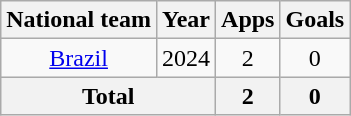<table class="wikitable" style="text-align:center">
<tr>
<th>National team</th>
<th>Year</th>
<th>Apps</th>
<th>Goals</th>
</tr>
<tr>
<td><a href='#'>Brazil</a></td>
<td>2024</td>
<td>2</td>
<td>0</td>
</tr>
<tr>
<th colspan="2">Total</th>
<th>2</th>
<th>0</th>
</tr>
</table>
